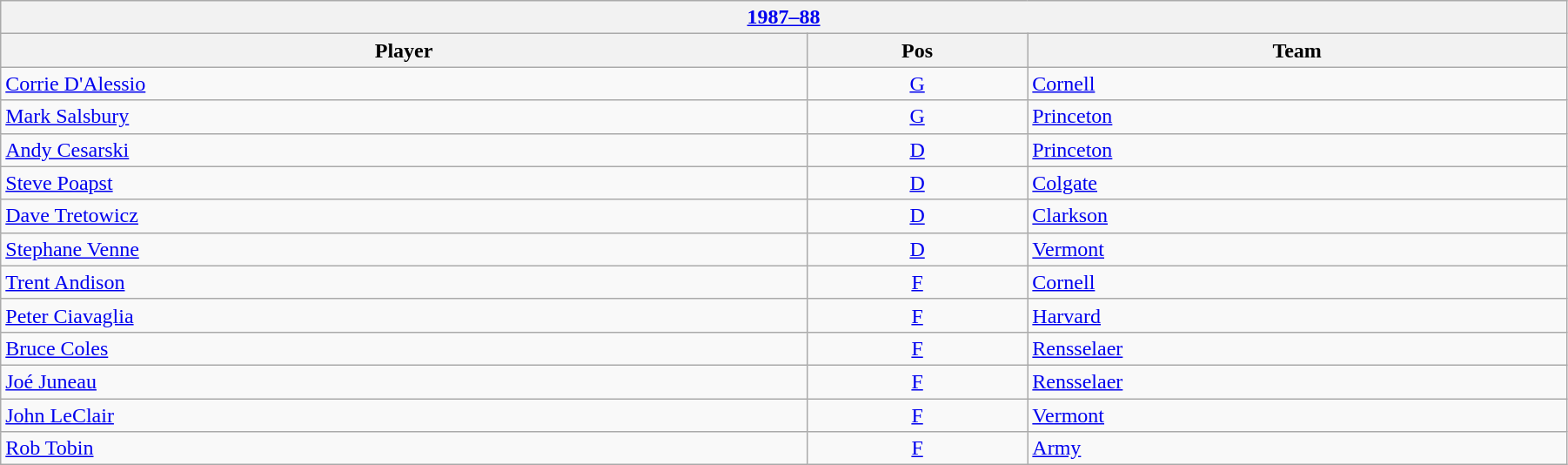<table class="wikitable" width=95%>
<tr>
<th colspan=3><a href='#'>1987–88</a></th>
</tr>
<tr>
<th>Player</th>
<th>Pos</th>
<th>Team</th>
</tr>
<tr>
<td><a href='#'>Corrie D'Alessio</a></td>
<td align=center><a href='#'>G</a></td>
<td><a href='#'>Cornell</a></td>
</tr>
<tr>
<td><a href='#'>Mark Salsbury</a></td>
<td align=center><a href='#'>G</a></td>
<td><a href='#'>Princeton</a></td>
</tr>
<tr>
<td><a href='#'>Andy Cesarski</a></td>
<td align=center><a href='#'>D</a></td>
<td><a href='#'>Princeton</a></td>
</tr>
<tr>
<td><a href='#'>Steve Poapst</a></td>
<td align=center><a href='#'>D</a></td>
<td><a href='#'>Colgate</a></td>
</tr>
<tr>
<td><a href='#'>Dave Tretowicz</a></td>
<td align=center><a href='#'>D</a></td>
<td><a href='#'>Clarkson</a></td>
</tr>
<tr>
<td><a href='#'>Stephane Venne</a></td>
<td align=center><a href='#'>D</a></td>
<td><a href='#'>Vermont</a></td>
</tr>
<tr>
<td><a href='#'>Trent Andison</a></td>
<td align=center><a href='#'>F</a></td>
<td><a href='#'>Cornell</a></td>
</tr>
<tr>
<td><a href='#'>Peter Ciavaglia</a></td>
<td align=center><a href='#'>F</a></td>
<td><a href='#'>Harvard</a></td>
</tr>
<tr>
<td><a href='#'>Bruce Coles</a></td>
<td align=center><a href='#'>F</a></td>
<td><a href='#'>Rensselaer</a></td>
</tr>
<tr>
<td><a href='#'>Joé Juneau</a></td>
<td align=center><a href='#'>F</a></td>
<td><a href='#'>Rensselaer</a></td>
</tr>
<tr>
<td><a href='#'>John LeClair</a></td>
<td align=center><a href='#'>F</a></td>
<td><a href='#'>Vermont</a></td>
</tr>
<tr>
<td><a href='#'>Rob Tobin</a></td>
<td align=center><a href='#'>F</a></td>
<td><a href='#'>Army</a></td>
</tr>
</table>
